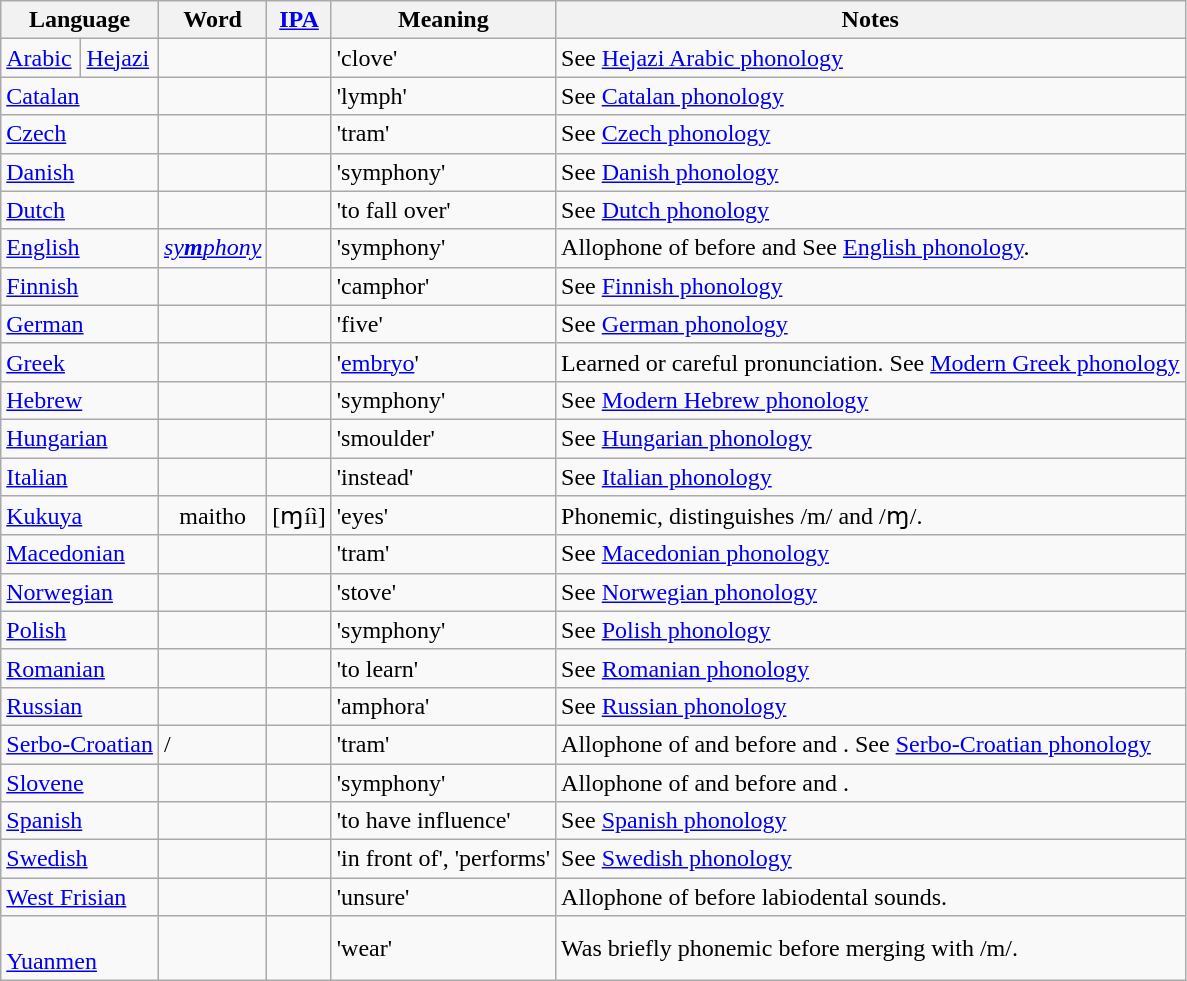<table class="wikitable">
<tr>
<th colspan="2">Language</th>
<th>Word</th>
<th><a href='#'>IPA</a></th>
<th>Meaning</th>
<th>Notes</th>
</tr>
<tr>
<td><a href='#'>Arabic</a></td>
<td><a href='#'>Hejazi</a></td>
<td> </td>
<td></td>
<td>'clove'</td>
<td>See <a href='#'>Hejazi Arabic phonology</a></td>
</tr>
<tr>
<td colspan="2"><a href='#'>Catalan</a></td>
<td></td>
<td></td>
<td>'lymph'</td>
<td>See <a href='#'>Catalan phonology</a></td>
</tr>
<tr>
<td colspan="2"><a href='#'>Czech</a></td>
<td></td>
<td></td>
<td>'tram'</td>
<td>See <a href='#'>Czech phonology</a></td>
</tr>
<tr>
<td colspan="2"><a href='#'>Danish</a></td>
<td></td>
<td></td>
<td>'symphony'</td>
<td>See <a href='#'>Danish phonology</a></td>
</tr>
<tr>
<td colspan=2><a href='#'>Dutch</a></td>
<td></td>
<td></td>
<td>'to fall over'</td>
<td>See <a href='#'>Dutch phonology</a></td>
</tr>
<tr>
<td colspan="2"><a href='#'>English</a></td>
<td><a href='#'><em>sy<strong>m</strong>phony</em></a></td>
<td></td>
<td>'symphony'</td>
<td>Allophone of  before  and  See <a href='#'>English phonology</a>.</td>
</tr>
<tr>
<td colspan="2"><a href='#'>Finnish</a></td>
<td></td>
<td></td>
<td>'camphor'</td>
<td>See <a href='#'>Finnish phonology</a></td>
</tr>
<tr>
<td colspan="2"><a href='#'>German</a></td>
<td></td>
<td></td>
<td>'five'</td>
<td>See <a href='#'>German phonology</a></td>
</tr>
<tr>
<td colspan="2"><a href='#'>Greek</a></td>
<td></td>
<td></td>
<td>'<a href='#'>embryo</a>'</td>
<td>Learned or careful pronunciation. See <a href='#'>Modern Greek phonology</a></td>
</tr>
<tr>
<td colspan="2"><a href='#'>Hebrew</a></td>
<td> </td>
<td></td>
<td>'symphony'</td>
<td>See <a href='#'>Modern Hebrew phonology</a></td>
</tr>
<tr>
<td colspan="2"><a href='#'>Hungarian</a></td>
<td></td>
<td></td>
<td>'smoulder'</td>
<td>See <a href='#'>Hungarian phonology</a></td>
</tr>
<tr>
<td colspan="2"><a href='#'>Italian</a></td>
<td></td>
<td></td>
<td>'instead'</td>
<td>See <a href='#'>Italian phonology</a></td>
</tr>
<tr>
<td colspan="2"><a href='#'>Kukuya</a></td>
<td style="text-align:center;">maitho</td>
<td>[ɱíì]</td>
<td>'eyes'</td>
<td>Phonemic, distinguishes /m/ and /ɱ/.</td>
</tr>
<tr>
<td colspan="2"><a href='#'>Macedonian</a></td>
<td> </td>
<td></td>
<td>'tram'</td>
<td>See <a href='#'>Macedonian phonology</a></td>
</tr>
<tr>
<td colspan="2"><a href='#'>Norwegian</a></td>
<td></td>
<td></td>
<td>'stove'</td>
<td>See <a href='#'>Norwegian phonology</a></td>
</tr>
<tr>
<td colspan="2"><a href='#'>Polish</a></td>
<td></td>
<td></td>
<td>'symphony'</td>
<td>See <a href='#'>Polish phonology</a></td>
</tr>
<tr>
<td colspan="2"><a href='#'>Romanian</a></td>
<td></td>
<td></td>
<td>'to learn'</td>
<td>See <a href='#'>Romanian phonology</a></td>
</tr>
<tr>
<td colspan="2"><a href='#'>Russian</a></td>
<td> </td>
<td></td>
<td>'amphora'</td>
<td>See <a href='#'>Russian phonology</a></td>
</tr>
<tr>
<td colspan="2"><a href='#'>Serbo-Croatian</a></td>
<td> / </td>
<td></td>
<td>'tram'</td>
<td>Allophone of  and  before  and . See <a href='#'>Serbo-Croatian phonology</a></td>
</tr>
<tr>
<td colspan="2"><a href='#'>Slovene</a></td>
<td></td>
<td></td>
<td>'symphony'</td>
<td>Allophone of  and  before  and .</td>
</tr>
<tr>
<td colspan="2"><a href='#'>Spanish</a></td>
<td></td>
<td></td>
<td>'to have influence'</td>
<td>See <a href='#'>Spanish phonology</a></td>
</tr>
<tr>
<td colspan="2"><a href='#'>Swedish</a></td>
<td></td>
<td></td>
<td>'in front of', 'performs'</td>
<td>See <a href='#'>Swedish phonology</a></td>
</tr>
<tr>
<td colspan="2"><a href='#'>West Frisian</a></td>
<td></td>
<td></td>
<td>'unsure'</td>
<td>Allophone of  before labiodental sounds.</td>
</tr>
<tr>
<td colspan="2"><br><a href='#'>Yuanmen</a></td>
<td></td>
<td></td>
<td>'wear'</td>
<td>Was briefly phonemic before merging with /m/.</td>
</tr>
</table>
